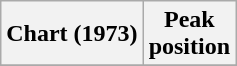<table class="wikitable plainrowheaders" style="text-align:center;">
<tr>
<th>Chart (1973)</th>
<th>Peak<br>position</th>
</tr>
<tr>
</tr>
</table>
